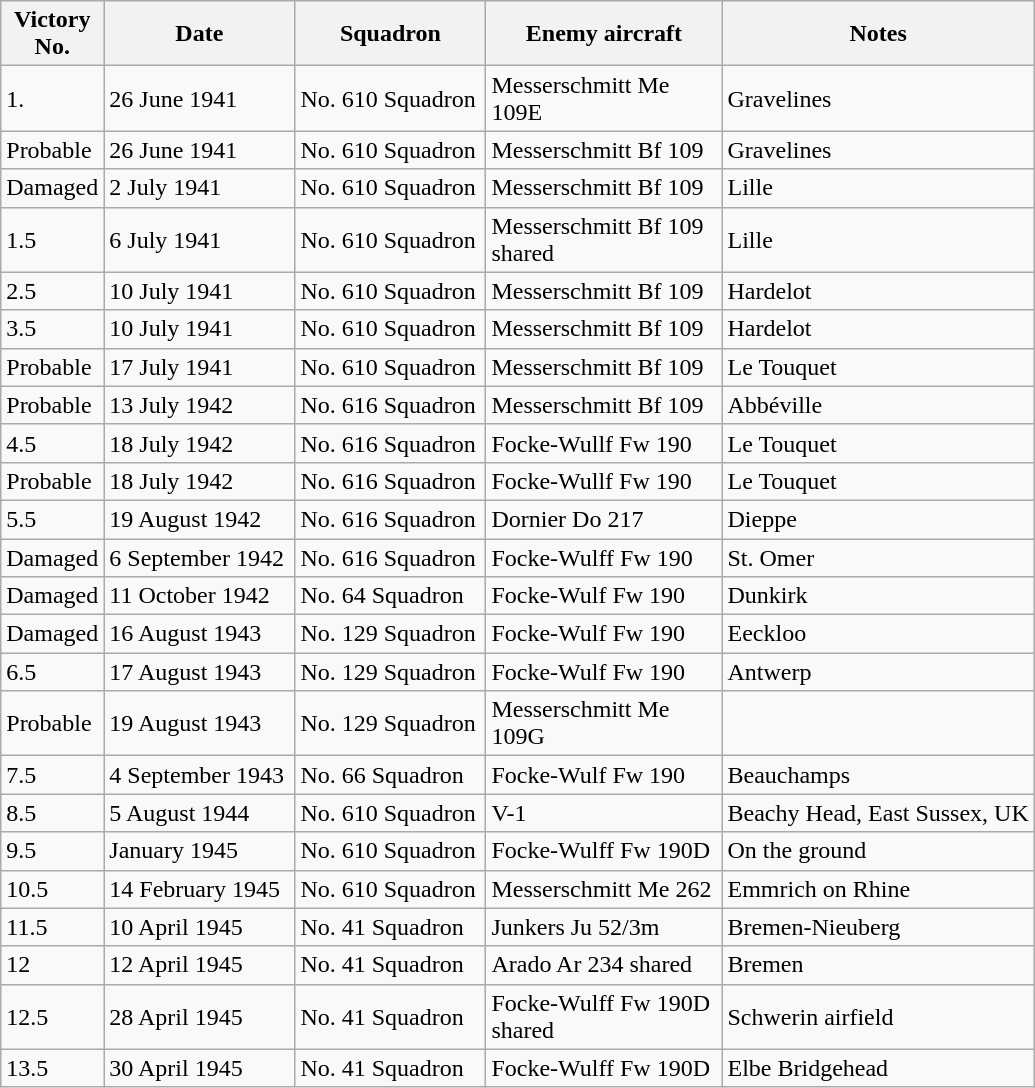<table class="wikitable">
<tr>
<th style="width:60px; text-align:center;">Victory No.</th>
<th style="width:120px; text-align:center;">Date</th>
<th style="width:120px; text-align:center;">Squadron</th>
<th style="width:150px; text-align:center;">Enemy aircraft</th>
<th align=center>Notes</th>
</tr>
<tr>
<td>1.</td>
<td>26 June 1941</td>
<td>No. 610 Squadron</td>
<td>Messerschmitt Me 109E</td>
<td>Gravelines</td>
</tr>
<tr>
<td>Probable</td>
<td>26 June 1941</td>
<td>No. 610 Squadron</td>
<td>Messerschmitt Bf 109</td>
<td>Gravelines</td>
</tr>
<tr>
<td>Damaged</td>
<td>2 July 1941</td>
<td>No. 610 Squadron</td>
<td>Messerschmitt Bf 109</td>
<td>Lille</td>
</tr>
<tr>
<td>1.5</td>
<td>6 July 1941</td>
<td>No. 610 Squadron</td>
<td>Messerschmitt Bf 109 shared</td>
<td>Lille</td>
</tr>
<tr>
<td>2.5</td>
<td>10 July 1941</td>
<td>No. 610 Squadron</td>
<td>Messerschmitt Bf 109</td>
<td>Hardelot</td>
</tr>
<tr>
<td>3.5</td>
<td>10 July 1941</td>
<td>No. 610 Squadron</td>
<td>Messerschmitt Bf 109</td>
<td>Hardelot</td>
</tr>
<tr>
<td>Probable</td>
<td>17 July 1941</td>
<td>No. 610 Squadron</td>
<td>Messerschmitt Bf 109</td>
<td>Le Touquet</td>
</tr>
<tr>
<td>Probable</td>
<td>13 July 1942</td>
<td>No. 616 Squadron</td>
<td>Messerschmitt Bf 109</td>
<td>Abbéville</td>
</tr>
<tr>
<td>4.5</td>
<td>18 July 1942</td>
<td>No. 616 Squadron</td>
<td>Focke-Wullf Fw 190</td>
<td>Le Touquet</td>
</tr>
<tr>
<td>Probable</td>
<td>18 July 1942</td>
<td>No. 616 Squadron</td>
<td>Focke-Wullf Fw 190</td>
<td>Le Touquet</td>
</tr>
<tr>
<td>5.5</td>
<td>19 August 1942</td>
<td>No. 616 Squadron</td>
<td>Dornier Do 217</td>
<td>Dieppe</td>
</tr>
<tr>
<td>Damaged</td>
<td>6 September 1942</td>
<td>No. 616 Squadron</td>
<td>Focke-Wulff Fw 190</td>
<td>St. Omer</td>
</tr>
<tr>
<td>Damaged</td>
<td>11 October 1942</td>
<td>No. 64 Squadron</td>
<td>Focke-Wulf Fw 190</td>
<td>Dunkirk</td>
</tr>
<tr>
<td>Damaged</td>
<td>16 August 1943</td>
<td>No. 129 Squadron</td>
<td>Focke-Wulf Fw 190</td>
<td>Eeckloo</td>
</tr>
<tr>
<td>6.5</td>
<td>17 August 1943</td>
<td>No. 129 Squadron</td>
<td>Focke-Wulf Fw 190</td>
<td>Antwerp</td>
</tr>
<tr>
<td>Probable</td>
<td>19 August 1943</td>
<td>No. 129 Squadron</td>
<td>Messerschmitt Me 109G</td>
<td></td>
</tr>
<tr>
<td>7.5</td>
<td>4 September 1943</td>
<td>No. 66 Squadron</td>
<td>Focke-Wulf Fw 190</td>
<td>Beauchamps</td>
</tr>
<tr>
<td>8.5</td>
<td>5 August 1944</td>
<td>No. 610 Squadron</td>
<td>V-1</td>
<td>Beachy Head, East Sussex, UK</td>
</tr>
<tr>
<td>9.5</td>
<td>January 1945</td>
<td>No. 610 Squadron</td>
<td>Focke-Wulff Fw 190D</td>
<td>On the ground</td>
</tr>
<tr>
<td>10.5</td>
<td>14 February 1945</td>
<td>No. 610 Squadron</td>
<td>Messerschmitt Me 262</td>
<td>Emmrich on Rhine</td>
</tr>
<tr>
<td>11.5</td>
<td>10 April 1945</td>
<td>No. 41 Squadron</td>
<td>Junkers Ju 52/3m</td>
<td>Bremen-Nieuberg</td>
</tr>
<tr>
<td>12</td>
<td>12 April 1945</td>
<td>No. 41 Squadron</td>
<td>Arado Ar 234 shared</td>
<td>Bremen</td>
</tr>
<tr>
<td>12.5</td>
<td>28 April 1945</td>
<td>No. 41 Squadron</td>
<td>Focke-Wulff Fw 190D shared</td>
<td>Schwerin airfield</td>
</tr>
<tr>
<td>13.5</td>
<td>30 April 1945</td>
<td>No. 41 Squadron</td>
<td>Focke-Wulff Fw 190D</td>
<td>Elbe Bridgehead</td>
</tr>
</table>
